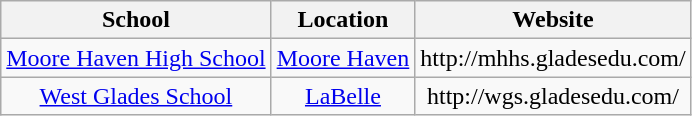<table class="wikitable" style="text-align:center">
<tr>
<th>School</th>
<th>Location</th>
<th>Website</th>
</tr>
<tr>
<td><a href='#'>Moore Haven High School</a></td>
<td><a href='#'>Moore Haven</a></td>
<td>http://mhhs.gladesedu.com/</td>
</tr>
<tr>
<td><a href='#'>West Glades School</a></td>
<td><a href='#'>LaBelle</a></td>
<td>http://wgs.gladesedu.com/</td>
</tr>
</table>
